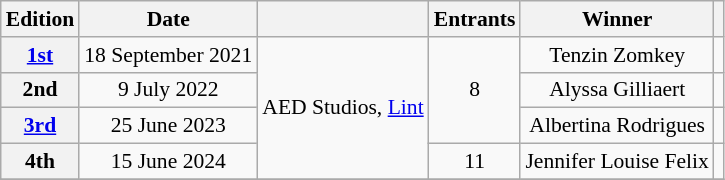<table class="wikitable" style="text-align:center; font-size:90%">
<tr>
<th>Edition</th>
<th>Date</th>
<th></th>
<th>Entrants</th>
<th>Winner</th>
<th></th>
</tr>
<tr>
<th><a href='#'>1st</a></th>
<td>18 September 2021</td>
<td rowspan="4">AED Studios, <a href='#'>Lint</a></td>
<td rowspan="3">8</td>
<td>Tenzin Zomkey</td>
<td></td>
</tr>
<tr>
<th>2nd</th>
<td>9 July 2022</td>
<td>Alyssa Gilliaert</td>
<td></td>
</tr>
<tr>
<th><a href='#'>3rd</a></th>
<td>25 June 2023</td>
<td>Albertina Rodrigues</td>
<td></td>
</tr>
<tr>
<th>4th</th>
<td>15 June 2024</td>
<td>11</td>
<td>Jennifer Louise Felix</td>
<td></td>
</tr>
<tr>
</tr>
</table>
